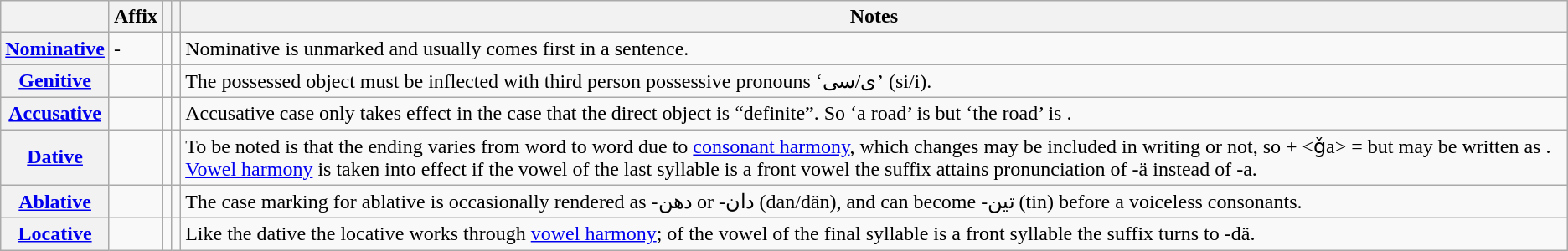<table class="wikitable">
<tr>
<th></th>
<th>Affix</th>
<th></th>
<th></th>
<th>Notes</th>
</tr>
<tr>
<th><a href='#'>Nominative</a></th>
<td>-</td>
<td></td>
<td></td>
<td>Nominative is unmarked and usually comes first in a sentence.</td>
</tr>
<tr>
<th><a href='#'>Genitive</a></th>
<td></td>
<td></td>
<td></td>
<td>The possessed object must be inflected with third person possessive pronouns ‘ى/سى’ (si/i).</td>
</tr>
<tr>
<th><a href='#'>Accusative</a></th>
<td></td>
<td></td>
<td></td>
<td>Accusative case only takes effect in the case that the direct object is “definite”. So ‘a road’ is <yol> but ‘the road’ is <yolni>.</td>
</tr>
<tr>
<th><a href='#'>Dative</a></th>
<td></td>
<td></td>
<td></td>
<td>To be noted is that the ending varies from word to word due to <a href='#'>consonant harmony</a>, which changes may be included in writing or not, so <inäk> + <ǧa> = <inäkka> but may be written as <inäkǧa>. <a href='#'>Vowel harmony</a> is taken into effect if the vowel of the last syllable is a front vowel the suffix attains pronunciation of -ä instead of -a.</td>
</tr>
<tr>
<th><a href='#'>Ablative</a></th>
<td></td>
<td></td>
<td></td>
<td>The case marking for ablative is occasionally rendered as -دهن or -دان (dan/dän), and can become -تين (tin) before a voiceless consonants.</td>
</tr>
<tr>
<th><a href='#'>Locative</a></th>
<td></td>
<td></td>
<td></td>
<td>Like the dative the locative works through <a href='#'>vowel harmony</a>; of the vowel of the final syllable is a front syllable the suffix turns to -dä.</td>
</tr>
</table>
